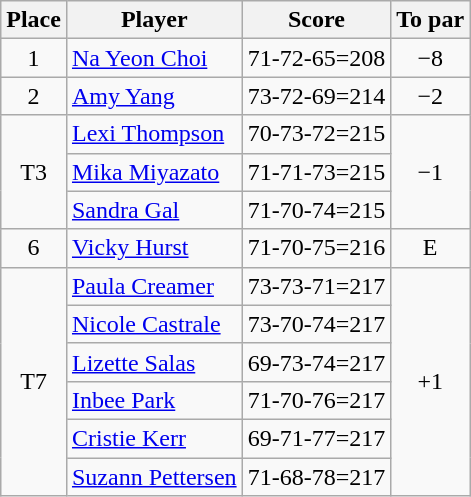<table class="wikitable">
<tr>
<th>Place</th>
<th>Player</th>
<th>Score</th>
<th>To par</th>
</tr>
<tr>
<td align=center>1</td>
<td> <a href='#'>Na Yeon Choi</a></td>
<td>71-72-65=208</td>
<td align=center>−8</td>
</tr>
<tr>
<td align=center>2</td>
<td> <a href='#'>Amy Yang</a></td>
<td>73-72-69=214</td>
<td align=center>−2</td>
</tr>
<tr>
<td align=center rowspan=3>T3</td>
<td> <a href='#'>Lexi Thompson</a></td>
<td>70-73-72=215</td>
<td align=center rowspan=3>−1</td>
</tr>
<tr>
<td> <a href='#'>Mika Miyazato</a></td>
<td>71-71-73=215</td>
</tr>
<tr>
<td> <a href='#'>Sandra Gal</a></td>
<td>71-70-74=215</td>
</tr>
<tr>
<td align=center>6</td>
<td> <a href='#'>Vicky Hurst</a></td>
<td>71-70-75=216</td>
<td align=center>E</td>
</tr>
<tr>
<td align=center rowspan=6>T7</td>
<td> <a href='#'>Paula Creamer</a></td>
<td>73-73-71=217</td>
<td align=center rowspan=6>+1</td>
</tr>
<tr>
<td> <a href='#'>Nicole Castrale</a></td>
<td>73-70-74=217</td>
</tr>
<tr>
<td> <a href='#'>Lizette Salas</a></td>
<td>69-73-74=217</td>
</tr>
<tr>
<td> <a href='#'>Inbee Park</a></td>
<td>71-70-76=217</td>
</tr>
<tr>
<td> <a href='#'>Cristie Kerr</a></td>
<td>69-71-77=217</td>
</tr>
<tr>
<td> <a href='#'>Suzann Pettersen</a></td>
<td>71-68-78=217</td>
</tr>
</table>
